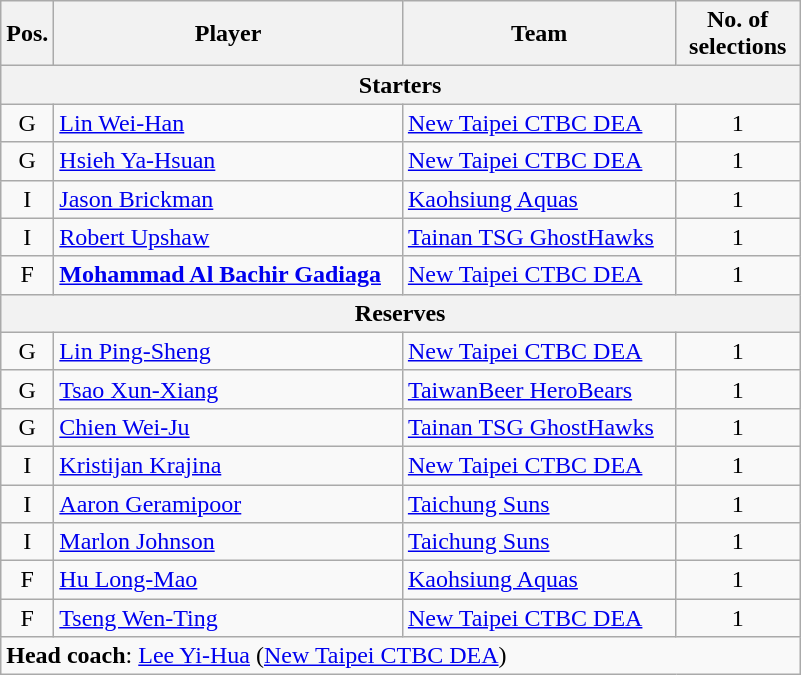<table class="wikitable" style="text-align:center">
<tr>
<th scope="col" width="25px">Pos.</th>
<th scope="col" width="225px">Player</th>
<th scope="col" width="175px">Team</th>
<th scope="col" width="75px">No. of selections</th>
</tr>
<tr>
<th scope="col" colspan="4">Starters</th>
</tr>
<tr>
<td>G</td>
<td style="text-align:left"><a href='#'>Lin Wei-Han</a></td>
<td style="text-align:left"><a href='#'>New Taipei CTBC DEA</a></td>
<td>1</td>
</tr>
<tr>
<td>G</td>
<td style="text-align:left"><a href='#'>Hsieh Ya-Hsuan</a></td>
<td style="text-align:left"><a href='#'>New Taipei CTBC DEA</a></td>
<td>1</td>
</tr>
<tr>
<td>I</td>
<td style="text-align:left"><a href='#'>Jason Brickman</a></td>
<td style="text-align:left"><a href='#'>Kaohsiung Aquas</a></td>
<td>1</td>
</tr>
<tr>
<td>I</td>
<td style="text-align:left"><a href='#'>Robert Upshaw</a></td>
<td style="text-align:left"><a href='#'>Tainan TSG GhostHawks</a></td>
<td>1</td>
</tr>
<tr>
<td>F</td>
<td style="text-align:left"><strong><a href='#'>Mohammad Al Bachir Gadiaga</a></strong></td>
<td style="text-align:left"><a href='#'>New Taipei CTBC DEA</a></td>
<td>1</td>
</tr>
<tr>
<th scope="col" colspan="4">Reserves</th>
</tr>
<tr>
<td>G</td>
<td style="text-align:left"><a href='#'>Lin Ping-Sheng</a></td>
<td style="text-align:left"><a href='#'>New Taipei CTBC DEA</a></td>
<td>1</td>
</tr>
<tr>
<td>G</td>
<td style="text-align:left"><a href='#'>Tsao Xun-Xiang</a></td>
<td style="text-align:left"><a href='#'>TaiwanBeer HeroBears</a></td>
<td>1</td>
</tr>
<tr>
<td>G</td>
<td style="text-align:left"><a href='#'>Chien Wei-Ju</a></td>
<td style="text-align:left"><a href='#'>Tainan TSG GhostHawks</a></td>
<td>1</td>
</tr>
<tr>
<td>I</td>
<td style="text-align:left"><a href='#'>Kristijan Krajina</a></td>
<td style="text-align:left"><a href='#'>New Taipei CTBC DEA</a></td>
<td>1</td>
</tr>
<tr>
<td>I</td>
<td style="text-align:left"><a href='#'>Aaron Geramipoor</a></td>
<td style="text-align:left"><a href='#'>Taichung Suns</a></td>
<td>1</td>
</tr>
<tr>
<td>I</td>
<td style="text-align:left"><a href='#'>Marlon Johnson</a></td>
<td style="text-align:left"><a href='#'>Taichung Suns</a></td>
<td>1</td>
</tr>
<tr>
<td>F</td>
<td style="text-align:left"><a href='#'>Hu Long-Mao</a></td>
<td style="text-align:left"><a href='#'>Kaohsiung Aquas</a></td>
<td>1</td>
</tr>
<tr>
<td>F</td>
<td style="text-align:left"><a href='#'>Tseng Wen-Ting</a></td>
<td style="text-align:left"><a href='#'>New Taipei CTBC DEA</a></td>
<td>1</td>
</tr>
<tr>
<td style="text-align:left" colspan="4"><strong>Head coach</strong>: <a href='#'>Lee Yi-Hua</a> (<a href='#'>New Taipei CTBC DEA</a>)</td>
</tr>
</table>
